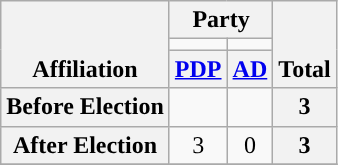<table class=wikitable style="text-align:center">
<tr style="vertical-align:bottom;">
<th rowspan=3>Affiliation</th>
<th colspan=2>Party</th>
<th rowspan=3>Total</th>
</tr>
<tr>
<td style="background-color:"></td>
<td style="background-color:"></td>
</tr>
<tr>
<th><a href='#'>PDP</a></th>
<th><a href='#'>AD</a></th>
</tr>
<tr>
<th>Before Election</th>
<td></td>
<td></td>
<th>3</th>
</tr>
<tr>
<th>After Election</th>
<td>3</td>
<td>0</td>
<th>3</th>
</tr>
<tr>
</tr>
</table>
